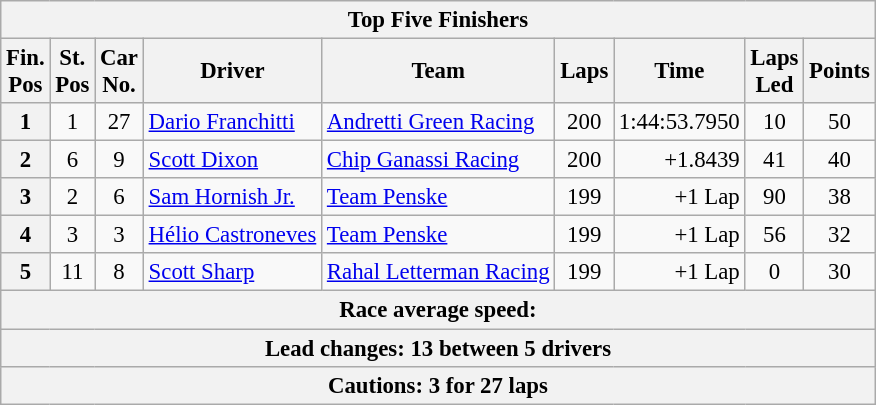<table class="wikitable" style="font-size:95%;text-align:center">
<tr>
<th colspan=9>Top Five Finishers</th>
</tr>
<tr>
<th>Fin.<br>Pos</th>
<th>St.<br>Pos</th>
<th>Car<br>No.</th>
<th>Driver</th>
<th>Team</th>
<th>Laps</th>
<th>Time</th>
<th>Laps<br>Led</th>
<th>Points</th>
</tr>
<tr>
<th>1</th>
<td>1</td>
<td>27</td>
<td style="text-align:left"> <a href='#'>Dario Franchitti</a></td>
<td style="text-align:left"><a href='#'>Andretti Green Racing</a></td>
<td>200</td>
<td align=right>1:44:53.7950</td>
<td>10</td>
<td>50</td>
</tr>
<tr>
<th>2</th>
<td>6</td>
<td>9</td>
<td style="text-align:left"> <a href='#'>Scott Dixon</a></td>
<td style="text-align:left"><a href='#'>Chip Ganassi Racing</a></td>
<td>200</td>
<td align=right>+1.8439</td>
<td>41</td>
<td>40</td>
</tr>
<tr>
<th>3</th>
<td>2</td>
<td>6</td>
<td style="text-align:left"> <a href='#'>Sam Hornish Jr.</a></td>
<td style="text-align:left"><a href='#'>Team Penske</a></td>
<td>199</td>
<td align=right>+1 Lap</td>
<td>90</td>
<td>38</td>
</tr>
<tr>
<th>4</th>
<td>3</td>
<td>3</td>
<td style="text-align:left"> <a href='#'>Hélio Castroneves</a></td>
<td style="text-align:left"><a href='#'>Team Penske</a></td>
<td>199</td>
<td align=right>+1 Lap</td>
<td>56</td>
<td>32</td>
</tr>
<tr>
<th>5</th>
<td>11</td>
<td>8</td>
<td style="text-align:left"> <a href='#'>Scott Sharp</a></td>
<td style="text-align:left"><a href='#'>Rahal Letterman Racing</a></td>
<td>199</td>
<td align=right>+1 Lap</td>
<td>0</td>
<td>30</td>
</tr>
<tr>
<th colspan=9>Race average speed: </th>
</tr>
<tr>
<th colspan=9>Lead changes: 13 between 5 drivers</th>
</tr>
<tr>
<th colspan=9>Cautions: 3 for 27 laps</th>
</tr>
</table>
